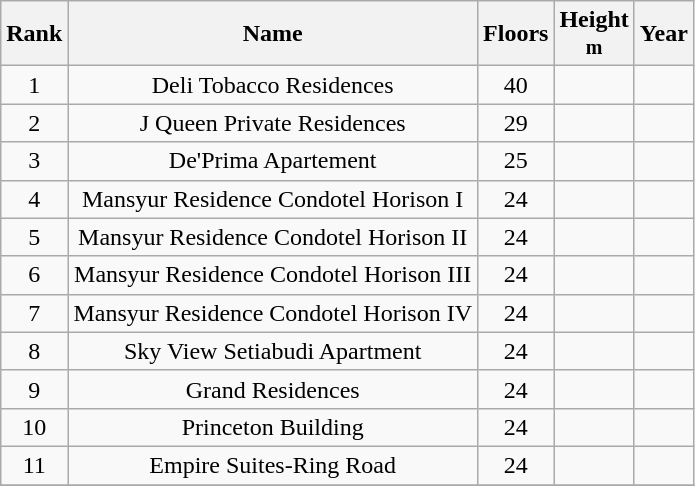<table class="wikitable sortable" style="text-align: center">
<tr>
<th>Rank</th>
<th>Name</th>
<th>Floors</th>
<th>Height<br><small>m</small></th>
<th>Year</th>
</tr>
<tr>
<td>1</td>
<td>Deli Tobacco Residences</td>
<td>40</td>
<td></td>
<td></td>
</tr>
<tr>
<td>2</td>
<td>J Queen Private Residences</td>
<td>29</td>
<td></td>
<td></td>
</tr>
<tr>
<td>3</td>
<td>De'Prima Apartement</td>
<td>25</td>
<td></td>
<td></td>
</tr>
<tr>
<td>4</td>
<td>Mansyur Residence Condotel Horison I</td>
<td>24</td>
<td></td>
<td></td>
</tr>
<tr>
<td>5</td>
<td>Mansyur Residence Condotel Horison II</td>
<td>24</td>
<td></td>
<td></td>
</tr>
<tr>
<td>6</td>
<td>Mansyur Residence Condotel Horison III</td>
<td>24</td>
<td></td>
<td></td>
</tr>
<tr>
<td>7</td>
<td>Mansyur Residence Condotel Horison IV</td>
<td>24</td>
<td></td>
<td></td>
</tr>
<tr>
<td>8</td>
<td>Sky View Setiabudi Apartment</td>
<td>24</td>
<td></td>
<td></td>
</tr>
<tr>
<td>9</td>
<td>Grand Residences</td>
<td>24</td>
<td></td>
<td></td>
</tr>
<tr>
<td>10</td>
<td>Princeton Building</td>
<td>24</td>
<td></td>
<td></td>
</tr>
<tr>
<td>11</td>
<td>Empire Suites-Ring Road</td>
<td>24</td>
<td></td>
<td></td>
</tr>
<tr>
</tr>
</table>
